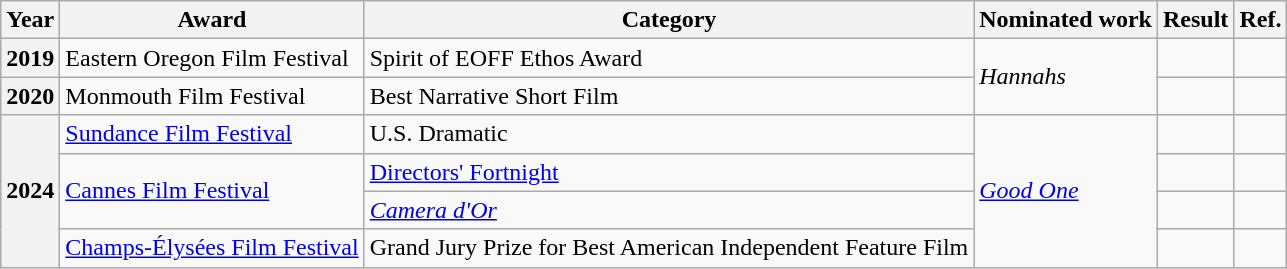<table class="wikitable sortable plainrowheaders">
<tr>
<th scope="col">Year</th>
<th scope="col">Award</th>
<th scope="col">Category</th>
<th scope="col">Nominated work</th>
<th scope="col">Result</th>
<th scope="col">Ref.</th>
</tr>
<tr>
<th scope="row">2019</th>
<td>Eastern Oregon Film Festival</td>
<td>Spirit of EOFF Ethos Award</td>
<td rowspan="2"><em>Hannahs</em></td>
<td></td>
<td align="center"></td>
</tr>
<tr>
<th scope="row">2020</th>
<td>Monmouth Film Festival</td>
<td>Best Narrative Short Film</td>
<td></td>
<td align="center"></td>
</tr>
<tr>
<th scope="row" rowspan="4">2024</th>
<td><a href='#'>Sundance Film Festival</a></td>
<td>U.S. Dramatic</td>
<td rowspan="4"><em><a href='#'>Good One</a></em></td>
<td></td>
<td align="center"></td>
</tr>
<tr>
<td rowspan="2"><a href='#'>Cannes Film Festival</a></td>
<td><a href='#'>Directors' Fortnight</a></td>
<td></td>
<td align="center"></td>
</tr>
<tr>
<td><em><a href='#'>Camera d'Or</a></em></td>
<td></td>
<td align="center"></td>
</tr>
<tr>
<td><a href='#'>Champs-Élysées Film Festival</a></td>
<td>Grand Jury Prize for Best American Independent Feature Film</td>
<td></td>
<td align="center"></td>
</tr>
</table>
